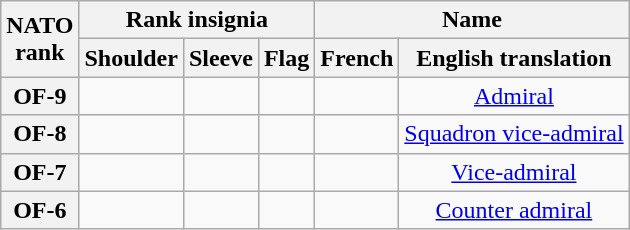<table class="wikitable plainrowheaders" style="text-align:center;" border="1">
<tr>
<th rowspan=2>NATO<br>rank</th>
<th colspan=3>Rank insignia</th>
<th colspan=2>Name</th>
</tr>
<tr>
<th>Shoulder</th>
<th>Sleeve</th>
<th>Flag</th>
<th>French</th>
<th>English translation</th>
</tr>
<tr>
<th>OF-9</th>
<td></td>
<td></td>
<td></td>
<td></td>
<td><a href='#'>Admiral</a></td>
</tr>
<tr>
<th>OF-8</th>
<td></td>
<td></td>
<td></td>
<td></td>
<td><a href='#'>Squadron vice-admiral</a></td>
</tr>
<tr>
<th>OF-7</th>
<td></td>
<td></td>
<td></td>
<td></td>
<td><a href='#'>Vice-admiral</a></td>
</tr>
<tr>
<th>OF-6</th>
<td></td>
<td></td>
<td></td>
<td></td>
<td><a href='#'>Counter admiral</a></td>
</tr>
</table>
